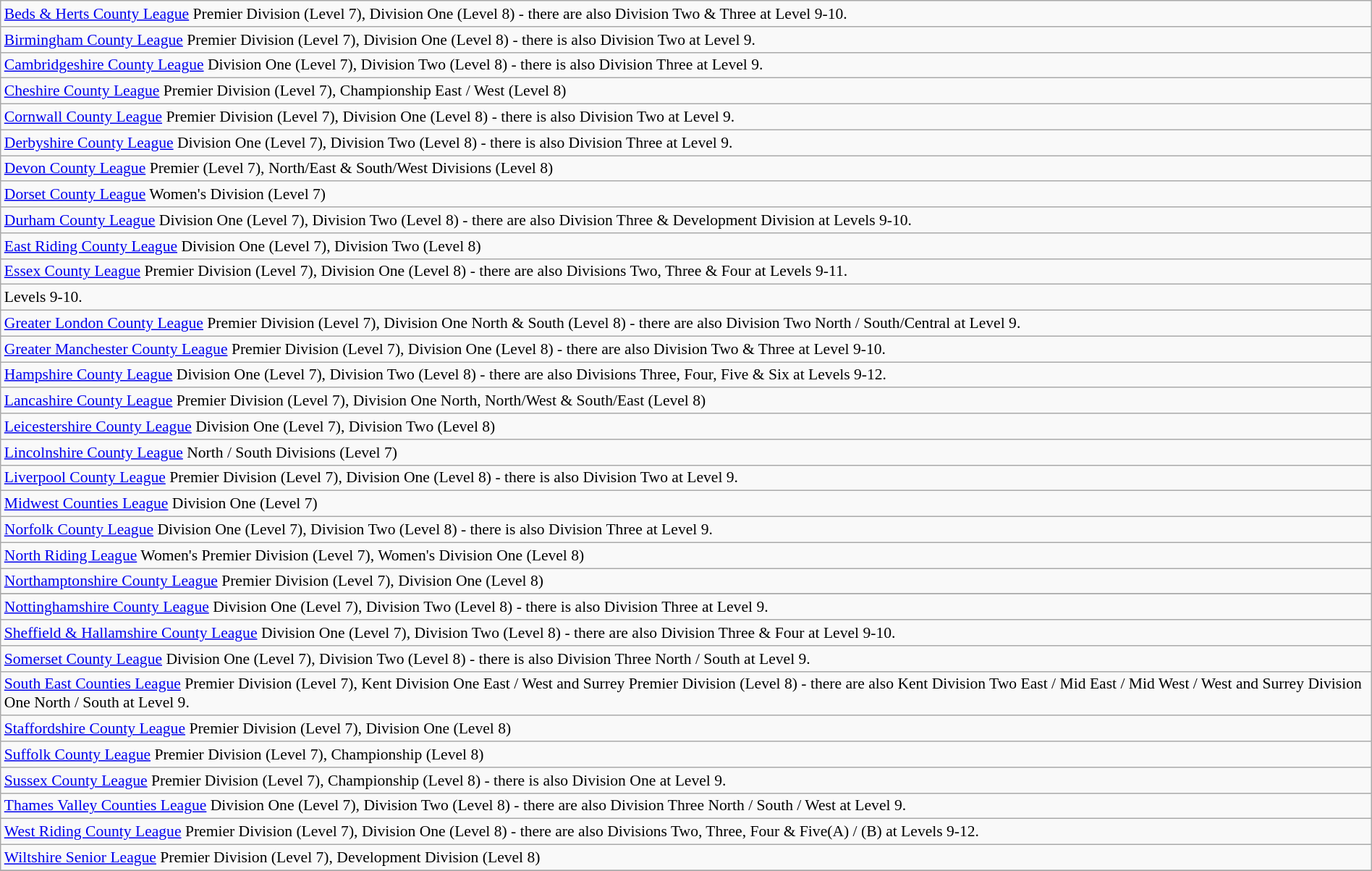<table class="wikitable" width=100% style="font-size:90%">
<tr>
<td><a href='#'>Beds & Herts County League</a> Premier Division (Level 7), Division One (Level 8) - there are also Division Two & Three at Level 9-10.</td>
</tr>
<tr>
<td><a href='#'>Birmingham County League</a> Premier Division (Level 7), Division One (Level 8) - there is also Division Two at Level 9.</td>
</tr>
<tr>
<td><a href='#'>Cambridgeshire County League</a> Division One (Level 7), Division Two (Level 8) - there is also Division Three at Level 9.</td>
</tr>
<tr>
<td><a href='#'>Cheshire County League</a> Premier Division (Level 7), Championship East / West (Level 8)</td>
</tr>
<tr>
<td><a href='#'>Cornwall County League</a> Premier Division (Level 7), Division One (Level 8) - there is also Division Two at Level 9.</td>
</tr>
<tr>
<td><a href='#'>Derbyshire County League</a> Division One (Level 7), Division Two (Level 8) - there is also Division Three at Level 9.</td>
</tr>
<tr>
<td><a href='#'>Devon County League</a> Premier (Level 7), North/East & South/West Divisions (Level 8)</td>
</tr>
<tr>
<td><a href='#'>Dorset County League</a> Women's Division (Level 7)</td>
</tr>
<tr>
<td><a href='#'>Durham County League</a> Division One (Level 7), Division Two (Level 8) - there are also Division Three & Development Division at Levels 9-10.</td>
</tr>
<tr>
<td><a href='#'>East Riding County League</a> Division One (Level 7), Division Two (Level 8)</td>
</tr>
<tr>
<td><a href='#'>Essex County League</a> Premier Division (Level 7), Division One (Level 8) - there are also Divisions Two, Three & Four at Levels 9-11.</td>
</tr>
<tr>
<td>Levels 9-10.</td>
</tr>
<tr>
<td><a href='#'>Greater London County League</a> Premier Division (Level 7), Division One North & South (Level 8) - there are also Division Two North / South/Central at Level 9.</td>
</tr>
<tr>
<td><a href='#'>Greater Manchester County League</a> Premier Division (Level 7), Division One (Level 8) - there are also Division Two & Three at Level 9-10.</td>
</tr>
<tr>
<td><a href='#'>Hampshire County League</a> Division One (Level 7), Division Two (Level 8) - there are also Divisions Three, Four, Five & Six at Levels 9-12.</td>
</tr>
<tr>
<td><a href='#'>Lancashire County League</a> Premier Division (Level 7), Division One North, North/West & South/East (Level 8)</td>
</tr>
<tr>
<td><a href='#'>Leicestershire County League</a> Division One (Level 7), Division Two (Level 8)</td>
</tr>
<tr>
<td><a href='#'>Lincolnshire County League</a> North / South Divisions (Level 7)</td>
</tr>
<tr>
<td><a href='#'>Liverpool County League</a> Premier Division (Level 7), Division One (Level 8) - there is also Division Two at Level 9.</td>
</tr>
<tr>
<td><a href='#'>Midwest Counties League</a> Division One (Level 7)</td>
</tr>
<tr>
<td><a href='#'>Norfolk County League</a> Division One (Level 7), Division Two (Level 8) - there is also Division Three at Level 9.</td>
</tr>
<tr>
<td><a href='#'>North Riding League</a> Women's Premier Division (Level 7), Women's Division One (Level 8)</td>
</tr>
<tr>
<td><a href='#'>Northamptonshire County League</a> Premier Division (Level 7), Division One (Level 8)</td>
</tr>
<tr>
</tr>
<tr>
</tr>
<tr>
<td><a href='#'>Nottinghamshire County League</a> Division One (Level 7), Division Two (Level 8) - there is also Division Three at Level 9.</td>
</tr>
<tr>
<td><a href='#'>Sheffield & Hallamshire County League</a> Division One (Level 7), Division Two (Level 8) - there are also Division Three & Four at Level 9-10.</td>
</tr>
<tr>
<td><a href='#'>Somerset County League</a> Division One (Level 7), Division Two (Level 8) - there is also Division Three North / South at Level 9.</td>
</tr>
<tr>
<td><a href='#'>South East Counties League</a> Premier Division (Level 7), Kent Division One East / West and Surrey Premier Division (Level 8) - there are also Kent Division Two East / Mid East / Mid West / West and Surrey Division One North / South at Level 9.</td>
</tr>
<tr>
<td><a href='#'>Staffordshire County League</a> Premier Division (Level 7), Division One (Level 8)</td>
</tr>
<tr>
<td><a href='#'>Suffolk County League</a> Premier Division (Level 7), Championship (Level 8)</td>
</tr>
<tr>
<td><a href='#'>Sussex County League</a> Premier Division (Level 7), Championship (Level 8) - there is also Division One at Level 9.</td>
</tr>
<tr>
<td><a href='#'>Thames Valley Counties League</a> Division One (Level 7), Division Two (Level 8) - there are also Division Three North / South / West at Level 9.</td>
</tr>
<tr>
<td><a href='#'>West Riding County League</a> Premier Division (Level 7), Division One (Level 8) - there are also Divisions Two, Three, Four & Five(A) / (B) at Levels 9-12.</td>
</tr>
<tr>
<td><a href='#'>Wiltshire Senior League</a> Premier Division (Level 7), Development Division (Level 8)</td>
</tr>
<tr>
</tr>
</table>
